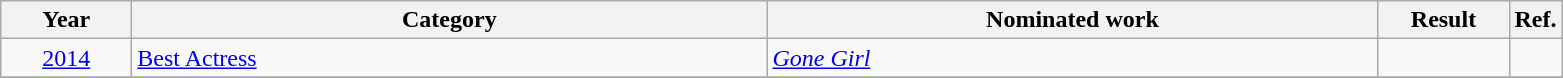<table class=wikitable>
<tr>
<th scope="col" style="width:5em;">Year</th>
<th scope="col" style="width:26em;">Category</th>
<th scope="col" style="width:25em;">Nominated work</th>
<th scope="col" style="width:5em;">Result</th>
<th>Ref.</th>
</tr>
<tr>
<td style="text-align:center;"><a href='#'>2014</a></td>
<td><a href='#'>Best Actress</a></td>
<td><em><a href='#'>Gone Girl</a></em></td>
<td></td>
<td></td>
</tr>
<tr>
</tr>
</table>
